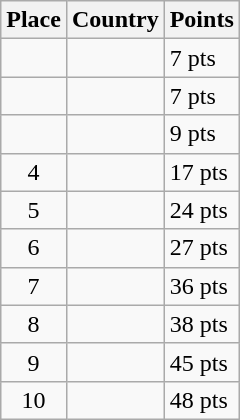<table class=wikitable>
<tr>
<th>Place</th>
<th>Country</th>
<th>Points</th>
</tr>
<tr>
<td align=center></td>
<td></td>
<td>7 pts</td>
</tr>
<tr>
<td align=center></td>
<td></td>
<td>7 pts</td>
</tr>
<tr>
<td align=center></td>
<td></td>
<td>9 pts</td>
</tr>
<tr>
<td align=center>4</td>
<td></td>
<td>17 pts</td>
</tr>
<tr>
<td align=center>5</td>
<td></td>
<td>24 pts</td>
</tr>
<tr>
<td align=center>6</td>
<td></td>
<td>27 pts</td>
</tr>
<tr>
<td align=center>7</td>
<td></td>
<td>36 pts</td>
</tr>
<tr>
<td align=center>8</td>
<td></td>
<td>38 pts</td>
</tr>
<tr>
<td align=center>9</td>
<td></td>
<td>45 pts</td>
</tr>
<tr>
<td align=center>10</td>
<td></td>
<td>48 pts</td>
</tr>
</table>
